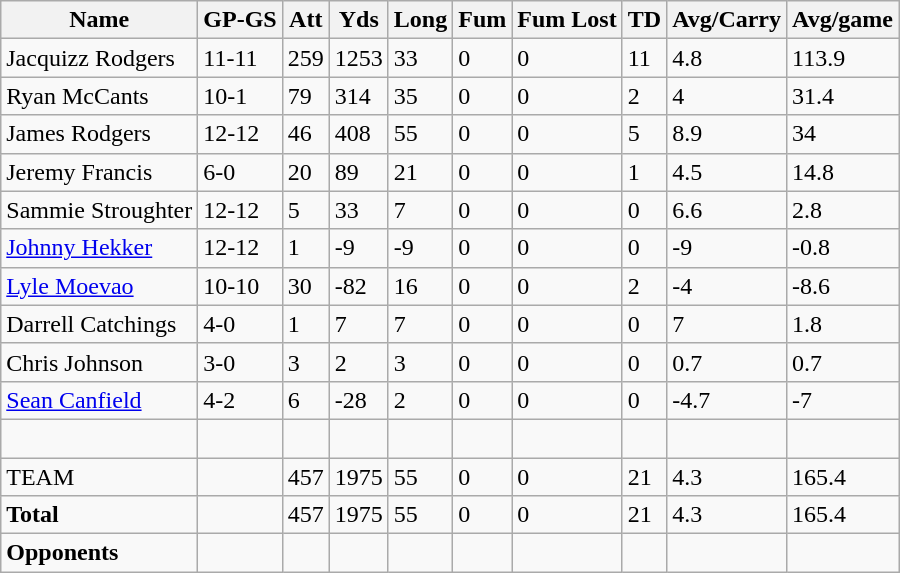<table class="wikitable" style="white-space:nowrap;">
<tr>
<th>Name</th>
<th>GP-GS</th>
<th>Att</th>
<th>Yds</th>
<th>Long</th>
<th>Fum</th>
<th>Fum Lost</th>
<th>TD</th>
<th>Avg/Carry</th>
<th>Avg/game</th>
</tr>
<tr>
<td>Jacquizz Rodgers</td>
<td>11-11</td>
<td>259</td>
<td>1253</td>
<td>33</td>
<td>0</td>
<td>0</td>
<td>11</td>
<td>4.8</td>
<td>113.9</td>
</tr>
<tr>
<td>Ryan McCants</td>
<td>10-1</td>
<td>79</td>
<td>314</td>
<td>35</td>
<td>0</td>
<td>0</td>
<td>2</td>
<td>4</td>
<td>31.4</td>
</tr>
<tr>
<td>James Rodgers</td>
<td>12-12</td>
<td>46</td>
<td>408</td>
<td>55</td>
<td>0</td>
<td>0</td>
<td>5</td>
<td>8.9</td>
<td>34</td>
</tr>
<tr>
<td>Jeremy Francis</td>
<td>6-0</td>
<td>20</td>
<td>89</td>
<td>21</td>
<td>0</td>
<td>0</td>
<td>1</td>
<td>4.5</td>
<td>14.8</td>
</tr>
<tr>
<td>Sammie Stroughter</td>
<td>12-12</td>
<td>5</td>
<td>33</td>
<td>7</td>
<td>0</td>
<td>0</td>
<td>0</td>
<td>6.6</td>
<td>2.8</td>
</tr>
<tr>
<td><a href='#'>Johnny Hekker</a></td>
<td>12-12</td>
<td>1</td>
<td>-9</td>
<td>-9</td>
<td>0</td>
<td>0</td>
<td>0</td>
<td>-9</td>
<td>-0.8</td>
</tr>
<tr>
<td><a href='#'>Lyle Moevao</a></td>
<td>10-10</td>
<td>30</td>
<td>-82</td>
<td>16</td>
<td>0</td>
<td>0</td>
<td>2</td>
<td>-4</td>
<td>-8.6</td>
</tr>
<tr>
<td>Darrell Catchings</td>
<td>4-0</td>
<td>1</td>
<td>7</td>
<td>7</td>
<td>0</td>
<td>0</td>
<td>0</td>
<td>7</td>
<td>1.8</td>
</tr>
<tr>
<td>Chris Johnson</td>
<td>3-0</td>
<td>3</td>
<td>2</td>
<td>3</td>
<td>0</td>
<td>0</td>
<td>0</td>
<td>0.7</td>
<td>0.7</td>
</tr>
<tr>
<td><a href='#'>Sean Canfield</a></td>
<td>4-2</td>
<td>6</td>
<td>-28</td>
<td>2</td>
<td>0</td>
<td>0</td>
<td>0</td>
<td>-4.7</td>
<td>-7</td>
</tr>
<tr>
<td> </td>
<td> </td>
<td> </td>
<td> </td>
<td> </td>
<td> </td>
<td> </td>
<td> </td>
<td> </td>
<td> </td>
</tr>
<tr>
<td>TEAM</td>
<td> </td>
<td>457</td>
<td>1975</td>
<td>55</td>
<td>0</td>
<td>0</td>
<td>21</td>
<td>4.3</td>
<td>165.4</td>
</tr>
<tr>
<td><strong>Total</strong></td>
<td> </td>
<td>457</td>
<td>1975</td>
<td>55</td>
<td>0</td>
<td>0</td>
<td>21</td>
<td>4.3</td>
<td>165.4</td>
</tr>
<tr>
<td><strong>Opponents</strong></td>
<td> </td>
<td> </td>
<td> </td>
<td> </td>
<td> </td>
<td> </td>
<td> </td>
<td> </td>
<td> </td>
</tr>
</table>
